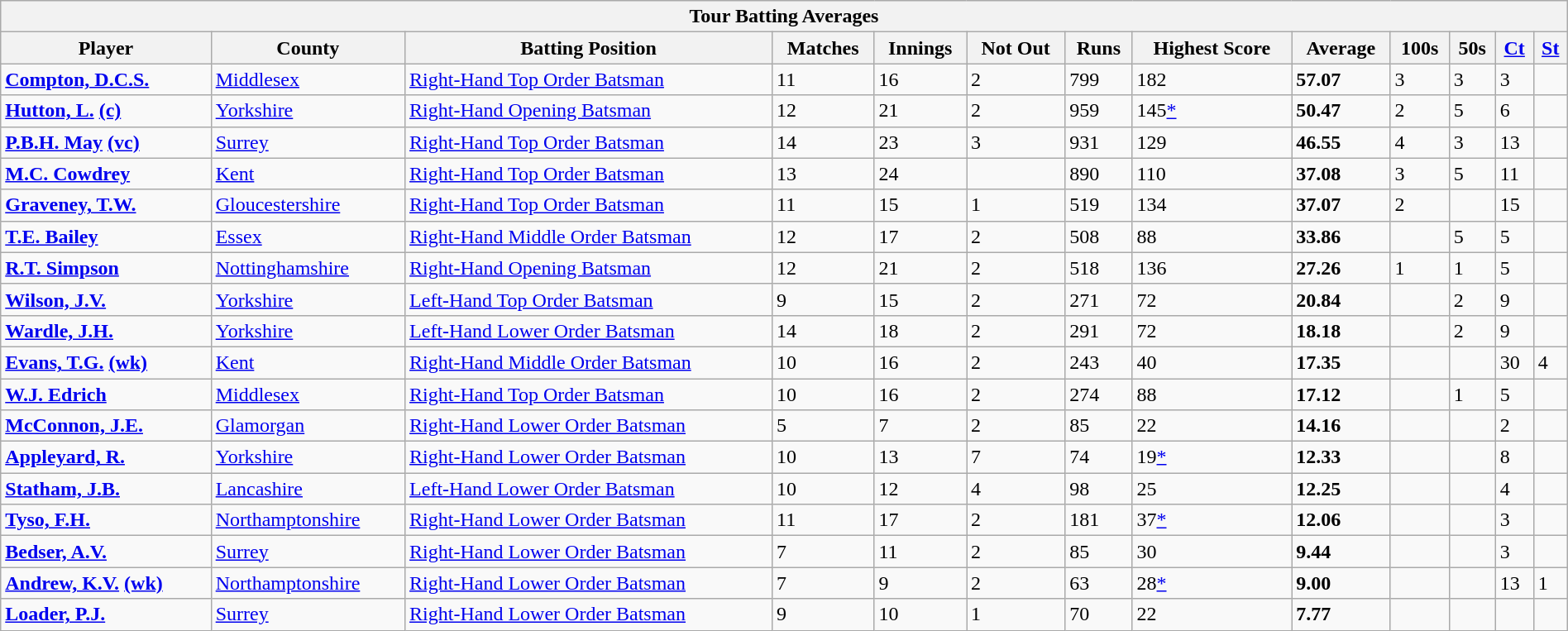<table class="wikitable" style="width:100%;">
<tr>
<th colspan=13>Tour Batting Averages</th>
</tr>
<tr>
<th>Player</th>
<th>County</th>
<th>Batting Position</th>
<th>Matches</th>
<th>Innings</th>
<th>Not Out</th>
<th>Runs</th>
<th>Highest Score</th>
<th>Average</th>
<th>100s</th>
<th>50s</th>
<th><a href='#'>Ct</a></th>
<th><a href='#'>St</a></th>
</tr>
<tr align=left>
<td><strong><a href='#'>Compton, D.C.S.</a></strong></td>
<td><a href='#'>Middlesex</a></td>
<td><a href='#'>Right-Hand Top Order Batsman</a></td>
<td>11</td>
<td>16</td>
<td>2</td>
<td>799</td>
<td>182</td>
<td><strong>57.07</strong></td>
<td>3</td>
<td>3</td>
<td>3</td>
<td></td>
</tr>
<tr align=left>
<td><strong><a href='#'>Hutton, L.</a> <a href='#'>(c)</a></strong></td>
<td><a href='#'>Yorkshire</a></td>
<td><a href='#'>Right-Hand Opening Batsman</a></td>
<td>12</td>
<td>21</td>
<td>2</td>
<td>959</td>
<td>145<a href='#'>*</a></td>
<td><strong>50.47</strong></td>
<td>2</td>
<td>5</td>
<td>6</td>
<td></td>
</tr>
<tr align=left>
<td><strong><a href='#'>P.B.H. May</a> <a href='#'>(vc)</a></strong></td>
<td><a href='#'>Surrey</a></td>
<td><a href='#'>Right-Hand Top Order Batsman</a></td>
<td>14</td>
<td>23</td>
<td>3</td>
<td>931</td>
<td>129</td>
<td><strong>46.55</strong></td>
<td>4</td>
<td>3</td>
<td>13</td>
<td></td>
</tr>
<tr align=left>
<td><strong><a href='#'>M.C. Cowdrey</a></strong></td>
<td><a href='#'>Kent</a></td>
<td><a href='#'>Right-Hand Top Order Batsman</a></td>
<td>13</td>
<td>24</td>
<td></td>
<td>890</td>
<td>110</td>
<td><strong>37.08</strong></td>
<td>3</td>
<td>5</td>
<td>11</td>
<td></td>
</tr>
<tr align=left>
<td><strong><a href='#'>Graveney, T.W.</a></strong></td>
<td><a href='#'>Gloucestershire</a></td>
<td><a href='#'>Right-Hand Top Order Batsman</a></td>
<td>11</td>
<td>15</td>
<td>1</td>
<td>519</td>
<td>134</td>
<td><strong>37.07</strong></td>
<td>2</td>
<td></td>
<td>15</td>
<td></td>
</tr>
<tr align=left>
<td><strong><a href='#'>T.E. Bailey</a></strong></td>
<td><a href='#'>Essex</a></td>
<td><a href='#'>Right-Hand Middle Order Batsman</a></td>
<td>12</td>
<td>17</td>
<td>2</td>
<td>508</td>
<td>88</td>
<td><strong>33.86</strong></td>
<td></td>
<td>5</td>
<td>5</td>
<td></td>
</tr>
<tr align=left>
<td><strong><a href='#'>R.T. Simpson</a></strong></td>
<td><a href='#'>Nottinghamshire</a></td>
<td><a href='#'>Right-Hand Opening Batsman</a></td>
<td>12</td>
<td>21</td>
<td>2</td>
<td>518</td>
<td>136</td>
<td><strong>27.26</strong></td>
<td>1</td>
<td>1</td>
<td>5</td>
<td></td>
</tr>
<tr align=left>
<td><strong><a href='#'>Wilson, J.V.</a></strong></td>
<td><a href='#'>Yorkshire</a></td>
<td><a href='#'>Left-Hand Top Order Batsman</a></td>
<td>9</td>
<td>15</td>
<td>2</td>
<td>271</td>
<td>72</td>
<td><strong>20.84</strong></td>
<td></td>
<td>2</td>
<td>9</td>
<td></td>
</tr>
<tr align=left>
<td><strong><a href='#'>Wardle, J.H.</a></strong></td>
<td><a href='#'>Yorkshire</a></td>
<td><a href='#'>Left-Hand Lower Order Batsman</a></td>
<td>14</td>
<td>18</td>
<td>2</td>
<td>291</td>
<td>72</td>
<td><strong>18.18</strong></td>
<td></td>
<td>2</td>
<td>9</td>
<td></td>
</tr>
<tr align=left>
<td><strong><a href='#'>Evans, T.G.</a> <a href='#'>(wk)</a></strong></td>
<td><a href='#'>Kent</a></td>
<td><a href='#'>Right-Hand Middle Order Batsman</a></td>
<td>10</td>
<td>16</td>
<td>2</td>
<td>243</td>
<td>40</td>
<td><strong>17.35</strong></td>
<td></td>
<td></td>
<td>30</td>
<td>4</td>
</tr>
<tr align=left>
<td><strong><a href='#'>W.J. Edrich</a></strong></td>
<td><a href='#'>Middlesex</a></td>
<td><a href='#'>Right-Hand Top Order Batsman</a></td>
<td>10</td>
<td>16</td>
<td>2</td>
<td>274</td>
<td>88</td>
<td><strong>17.12</strong></td>
<td></td>
<td>1</td>
<td>5</td>
<td></td>
</tr>
<tr align=left>
<td><strong><a href='#'>McConnon, J.E.</a></strong></td>
<td><a href='#'>Glamorgan</a></td>
<td><a href='#'>Right-Hand Lower Order Batsman</a></td>
<td>5</td>
<td>7</td>
<td>2</td>
<td>85</td>
<td>22</td>
<td><strong>14.16</strong></td>
<td></td>
<td></td>
<td>2</td>
<td></td>
</tr>
<tr align=left>
<td><strong><a href='#'>Appleyard, R.</a></strong></td>
<td><a href='#'>Yorkshire</a></td>
<td><a href='#'>Right-Hand Lower Order Batsman</a></td>
<td>10</td>
<td>13</td>
<td>7</td>
<td>74</td>
<td>19<a href='#'>*</a></td>
<td><strong>12.33</strong></td>
<td></td>
<td></td>
<td>8</td>
<td></td>
</tr>
<tr align=left>
<td><strong><a href='#'>Statham, J.B.</a></strong></td>
<td><a href='#'>Lancashire</a></td>
<td><a href='#'>Left-Hand Lower Order Batsman</a></td>
<td>10</td>
<td>12</td>
<td>4</td>
<td>98</td>
<td>25</td>
<td><strong>12.25</strong></td>
<td></td>
<td></td>
<td>4</td>
<td></td>
</tr>
<tr align=left>
<td><strong><a href='#'>Tyso, F.H.</a></strong></td>
<td><a href='#'>Northamptonshire</a></td>
<td><a href='#'>Right-Hand Lower Order Batsman</a></td>
<td>11</td>
<td>17</td>
<td>2</td>
<td>181</td>
<td>37<a href='#'>*</a></td>
<td><strong>12.06</strong></td>
<td></td>
<td></td>
<td>3</td>
<td></td>
</tr>
<tr align=left>
<td><strong><a href='#'>Bedser, A.V.</a></strong></td>
<td><a href='#'>Surrey</a></td>
<td><a href='#'>Right-Hand Lower Order Batsman</a></td>
<td>7</td>
<td>11</td>
<td>2</td>
<td>85</td>
<td>30</td>
<td><strong>9.44</strong></td>
<td></td>
<td></td>
<td>3</td>
<td></td>
</tr>
<tr align=left>
<td><strong><a href='#'>Andrew, K.V.</a> <a href='#'>(wk)</a></strong></td>
<td><a href='#'>Northamptonshire</a></td>
<td><a href='#'>Right-Hand Lower Order Batsman</a></td>
<td>7</td>
<td>9</td>
<td>2</td>
<td>63</td>
<td>28<a href='#'>*</a></td>
<td><strong>9.00</strong></td>
<td></td>
<td></td>
<td>13</td>
<td>1</td>
</tr>
<tr align=left>
<td><strong><a href='#'>Loader, P.J.</a></strong></td>
<td><a href='#'>Surrey</a></td>
<td><a href='#'>Right-Hand Lower Order Batsman</a></td>
<td>9</td>
<td>10</td>
<td>1</td>
<td>70</td>
<td>22</td>
<td><strong>7.77</strong></td>
<td></td>
<td></td>
<td></td>
<td></td>
</tr>
</table>
